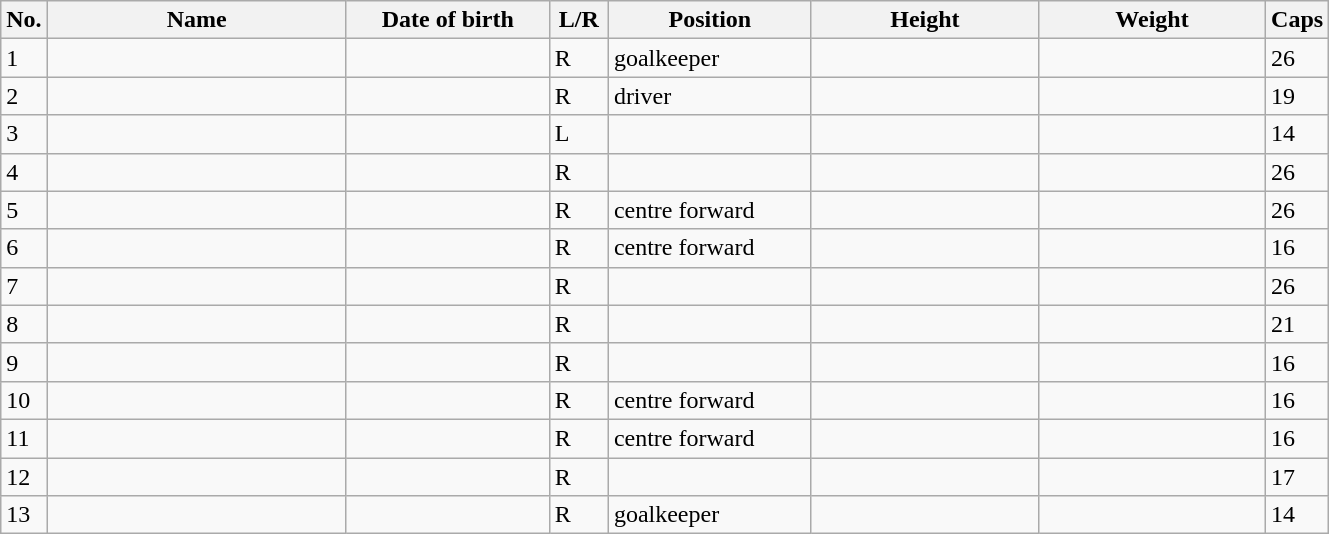<table class=wikitable sortable style=font-size:100%; text-align:center;>
<tr>
<th>No.</th>
<th style=width:12em>Name</th>
<th style=width:8em>Date of birth</th>
<th style=width:2em>L/R</th>
<th style=width:8em>Position</th>
<th style=width:9em>Height</th>
<th style=width:9em>Weight</th>
<th>Caps</th>
</tr>
<tr>
<td>1</td>
<td align=left></td>
<td></td>
<td>R</td>
<td>goalkeeper</td>
<td></td>
<td></td>
<td>26</td>
</tr>
<tr>
<td>2</td>
<td align=left></td>
<td></td>
<td>R</td>
<td>driver</td>
<td></td>
<td></td>
<td>19</td>
</tr>
<tr>
<td>3</td>
<td align=left></td>
<td></td>
<td>L</td>
<td></td>
<td></td>
<td></td>
<td>14</td>
</tr>
<tr>
<td>4</td>
<td align=left></td>
<td></td>
<td>R</td>
<td></td>
<td></td>
<td></td>
<td>26</td>
</tr>
<tr>
<td>5</td>
<td align=left></td>
<td></td>
<td>R</td>
<td>centre forward</td>
<td></td>
<td></td>
<td>26</td>
</tr>
<tr>
<td>6</td>
<td align=left></td>
<td></td>
<td>R</td>
<td>centre forward</td>
<td></td>
<td></td>
<td>16</td>
</tr>
<tr>
<td>7</td>
<td align=left></td>
<td></td>
<td>R</td>
<td></td>
<td></td>
<td></td>
<td>26</td>
</tr>
<tr>
<td>8</td>
<td align=left></td>
<td></td>
<td>R</td>
<td></td>
<td></td>
<td></td>
<td>21</td>
</tr>
<tr>
<td>9</td>
<td align=left></td>
<td></td>
<td>R</td>
<td></td>
<td></td>
<td></td>
<td>16</td>
</tr>
<tr>
<td>10</td>
<td align=left></td>
<td></td>
<td>R</td>
<td>centre forward</td>
<td></td>
<td></td>
<td>16</td>
</tr>
<tr>
<td>11</td>
<td align=left></td>
<td></td>
<td>R</td>
<td>centre forward</td>
<td></td>
<td></td>
<td>16</td>
</tr>
<tr>
<td>12</td>
<td align=left></td>
<td></td>
<td>R</td>
<td></td>
<td></td>
<td></td>
<td>17</td>
</tr>
<tr>
<td>13</td>
<td align=left></td>
<td></td>
<td>R</td>
<td>goalkeeper</td>
<td></td>
<td></td>
<td>14</td>
</tr>
</table>
